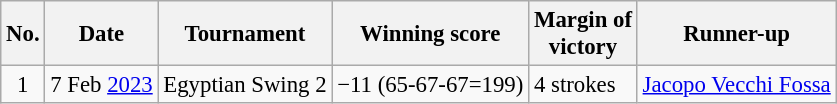<table class="wikitable" style="font-size:95%;">
<tr>
<th>No.</th>
<th>Date</th>
<th>Tournament</th>
<th>Winning score</th>
<th>Margin of<br>victory</th>
<th>Runner-up</th>
</tr>
<tr>
<td align=center>1</td>
<td align=right>7 Feb <a href='#'>2023</a></td>
<td>Egyptian Swing 2</td>
<td>−11 (65-67-67=199)</td>
<td>4 strokes</td>
<td> <a href='#'>Jacopo Vecchi Fossa</a></td>
</tr>
</table>
